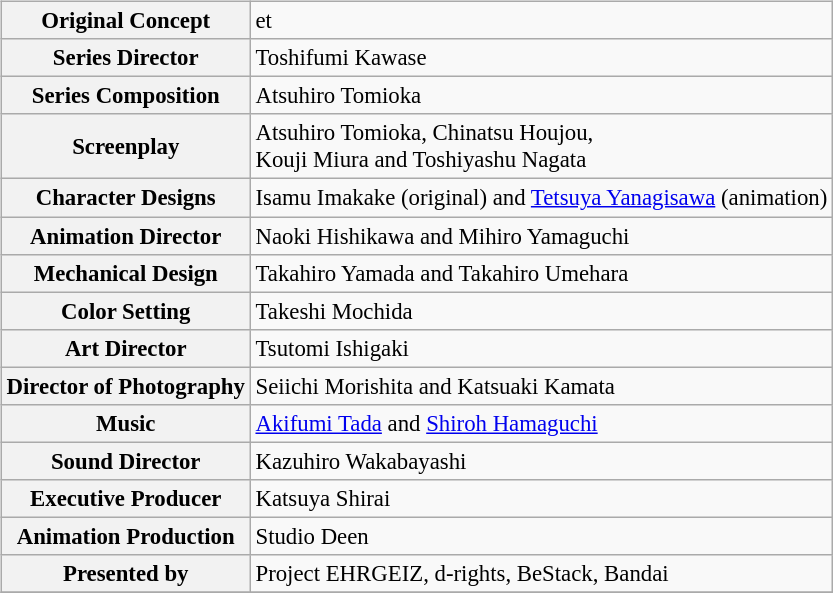<table class="wikitable" style="float: left; margin-left: 15px; font-size: 95%;">
<tr>
<th>Original Concept</th>
<td>et</td>
</tr>
<tr>
<th>Series Director</th>
<td>Toshifumi Kawase</td>
</tr>
<tr>
<th>Series Composition</th>
<td>Atsuhiro Tomioka</td>
</tr>
<tr>
<th>Screenplay</th>
<td>Atsuhiro Tomioka, Chinatsu Houjou,<br>Kouji Miura and Toshiyashu Nagata</td>
</tr>
<tr>
<th>Character Designs</th>
<td>Isamu Imakake (original) and <a href='#'>Tetsuya Yanagisawa</a> (animation)</td>
</tr>
<tr>
<th>Animation Director</th>
<td>Naoki Hishikawa and Mihiro Yamaguchi</td>
</tr>
<tr>
<th>Mechanical Design</th>
<td>Takahiro Yamada and Takahiro Umehara</td>
</tr>
<tr>
<th>Color Setting</th>
<td>Takeshi Mochida</td>
</tr>
<tr>
<th>Art Director</th>
<td>Tsutomi Ishigaki</td>
</tr>
<tr>
<th>Director of Photography</th>
<td>Seiichi Morishita and Katsuaki Kamata</td>
</tr>
<tr>
<th>Music</th>
<td><a href='#'>Akifumi Tada</a> and <a href='#'>Shiroh Hamaguchi</a></td>
</tr>
<tr>
<th>Sound Director</th>
<td>Kazuhiro Wakabayashi</td>
</tr>
<tr>
<th>Executive Producer</th>
<td>Katsuya Shirai</td>
</tr>
<tr>
<th>Animation Production</th>
<td>Studio Deen</td>
</tr>
<tr>
<th>Presented by</th>
<td>Project EHRGEIZ, d-rights, BeStack, Bandai</td>
</tr>
<tr>
</tr>
</table>
